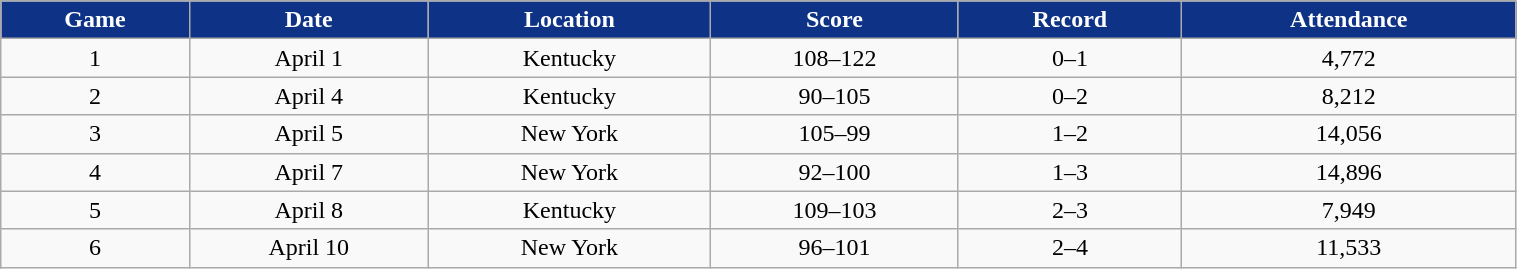<table class="wikitable" style="width:80%;">
<tr style="text-align:center; background:#0E3386; color:#FFFFFF;">
<td><strong>Game</strong></td>
<td><strong>Date</strong></td>
<td><strong>Location</strong></td>
<td><strong>Score</strong></td>
<td><strong>Record</strong></td>
<td><strong>Attendance</strong></td>
</tr>
<tr style="text-align:center;" bgcolor="">
<td>1</td>
<td>April 1</td>
<td>Kentucky</td>
<td>108–122</td>
<td>0–1</td>
<td>4,772</td>
</tr>
<tr style="text-align:center;" bgcolor="">
<td>2</td>
<td>April 4</td>
<td>Kentucky</td>
<td>90–105</td>
<td>0–2</td>
<td>8,212</td>
</tr>
<tr style="text-align:center;" bgcolor="">
<td>3</td>
<td>April 5</td>
<td>New York</td>
<td>105–99</td>
<td>1–2</td>
<td>14,056</td>
</tr>
<tr style="text-align:center;" bgcolor="">
<td>4</td>
<td>April 7</td>
<td>New York</td>
<td>92–100</td>
<td>1–3</td>
<td>14,896</td>
</tr>
<tr style="text-align:center;" bgcolor="">
<td>5</td>
<td>April 8</td>
<td>Kentucky</td>
<td>109–103</td>
<td>2–3</td>
<td>7,949</td>
</tr>
<tr style="text-align:center;" bgcolor="">
<td>6</td>
<td>April 10</td>
<td>New York</td>
<td>96–101</td>
<td>2–4</td>
<td>11,533</td>
</tr>
</table>
